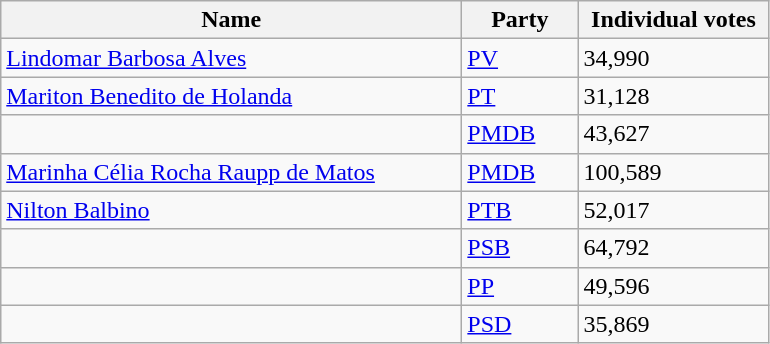<table class="wikitable sortable">
<tr>
<th style="width:300px;">Name</th>
<th style="width:70px;">Party</th>
<th style="width:120px;">Individual votes</th>
</tr>
<tr>
<td><a href='#'>Lindomar Barbosa Alves</a></td>
<td><a href='#'>PV</a></td>
<td>34,990</td>
</tr>
<tr>
<td><a href='#'>Mariton Benedito de Holanda</a></td>
<td><a href='#'>PT</a></td>
<td>31,128</td>
</tr>
<tr>
<td></td>
<td><a href='#'>PMDB</a></td>
<td>43,627</td>
</tr>
<tr>
<td><a href='#'>Marinha Célia Rocha Raupp de Matos</a></td>
<td><a href='#'>PMDB</a></td>
<td>100,589</td>
</tr>
<tr>
<td><a href='#'>Nilton Balbino</a></td>
<td><a href='#'>PTB</a></td>
<td>52,017</td>
</tr>
<tr>
<td></td>
<td><a href='#'>PSB</a></td>
<td>64,792</td>
</tr>
<tr>
<td></td>
<td><a href='#'>PP</a></td>
<td>49,596</td>
</tr>
<tr>
<td></td>
<td><a href='#'>PSD</a></td>
<td>35,869</td>
</tr>
</table>
